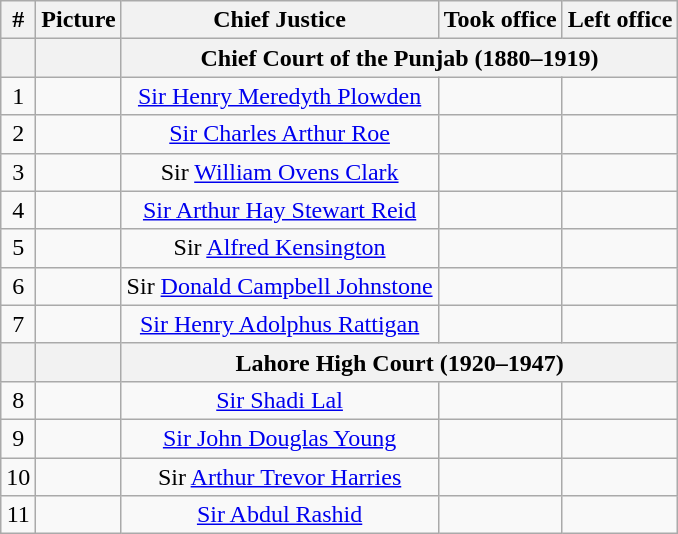<table class="wikitable" style="text-align:center;">
<tr>
<th>#</th>
<th>Picture</th>
<th>Chief Justice</th>
<th>Took office</th>
<th>Left office</th>
</tr>
<tr>
<th></th>
<th></th>
<th colspan="5"><strong>Chief Court of the Punjab (1880–1919)</strong></th>
</tr>
<tr>
<td>1</td>
<td></td>
<td><a href='#'>Sir Henry Meredyth Plowden</a></td>
<td></td>
<td></td>
</tr>
<tr>
<td>2</td>
<td></td>
<td><a href='#'>Sir Charles Arthur Roe</a></td>
<td></td>
<td></td>
</tr>
<tr>
<td>3</td>
<td></td>
<td>Sir <a href='#'>William Ovens Clark</a></td>
<td></td>
<td></td>
</tr>
<tr>
<td>4</td>
<td></td>
<td><a href='#'>Sir Arthur Hay Stewart Reid</a></td>
<td></td>
<td></td>
</tr>
<tr>
<td>5</td>
<td></td>
<td>Sir <a href='#'>Alfred Kensington</a></td>
<td></td>
<td></td>
</tr>
<tr>
<td>6</td>
<td></td>
<td>Sir <a href='#'>Donald Campbell Johnstone</a></td>
<td></td>
<td></td>
</tr>
<tr>
<td>7</td>
<td></td>
<td><a href='#'>Sir Henry Adolphus Rattigan</a></td>
<td></td>
<td></td>
</tr>
<tr align=center>
<th></th>
<th></th>
<th colspan="5"><strong>Lahore High Court (1920–1947)</strong></th>
</tr>
<tr>
<td>8</td>
<td></td>
<td><a href='#'>Sir Shadi Lal</a></td>
<td></td>
<td></td>
</tr>
<tr>
<td>9</td>
<td></td>
<td><a href='#'>Sir John Douglas Young</a></td>
<td></td>
<td></td>
</tr>
<tr>
<td>10</td>
<td></td>
<td>Sir <a href='#'>Arthur Trevor Harries</a></td>
<td></td>
<td></td>
</tr>
<tr>
<td>11</td>
<td></td>
<td><a href='#'>Sir Abdul Rashid</a></td>
<td></td>
<td></td>
</tr>
</table>
